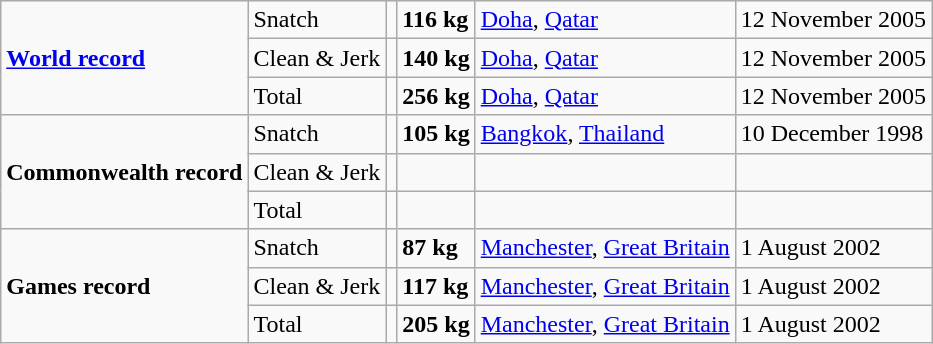<table class="wikitable">
<tr>
<td rowspan=3><strong><a href='#'>World record</a></strong></td>
<td>Snatch</td>
<td></td>
<td><strong>116 kg</strong></td>
<td><a href='#'>Doha</a>, <a href='#'>Qatar</a></td>
<td>12 November 2005</td>
</tr>
<tr>
<td>Clean & Jerk</td>
<td></td>
<td><strong>140 kg</strong></td>
<td><a href='#'>Doha</a>, <a href='#'>Qatar</a></td>
<td>12 November 2005</td>
</tr>
<tr>
<td>Total</td>
<td></td>
<td><strong>256 kg</strong></td>
<td><a href='#'>Doha</a>, <a href='#'>Qatar</a></td>
<td>12 November 2005</td>
</tr>
<tr>
<td rowspan=3><strong>Commonwealth record</strong></td>
<td>Snatch</td>
<td></td>
<td><strong>105 kg</strong></td>
<td><a href='#'>Bangkok</a>, <a href='#'>Thailand</a></td>
<td>10 December 1998</td>
</tr>
<tr>
<td>Clean & Jerk</td>
<td></td>
<td></td>
<td></td>
<td></td>
</tr>
<tr>
<td>Total</td>
<td></td>
<td></td>
<td></td>
<td></td>
</tr>
<tr>
<td rowspan=3><strong>Games record</strong></td>
<td>Snatch</td>
<td></td>
<td><strong>87 kg</strong></td>
<td><a href='#'>Manchester</a>, <a href='#'>Great Britain</a></td>
<td>1 August 2002</td>
</tr>
<tr>
<td>Clean & Jerk</td>
<td></td>
<td><strong>117 kg</strong></td>
<td><a href='#'>Manchester</a>, <a href='#'>Great Britain</a></td>
<td>1 August 2002</td>
</tr>
<tr>
<td>Total</td>
<td></td>
<td><strong>205 kg</strong></td>
<td><a href='#'>Manchester</a>, <a href='#'>Great Britain</a></td>
<td>1 August 2002</td>
</tr>
</table>
